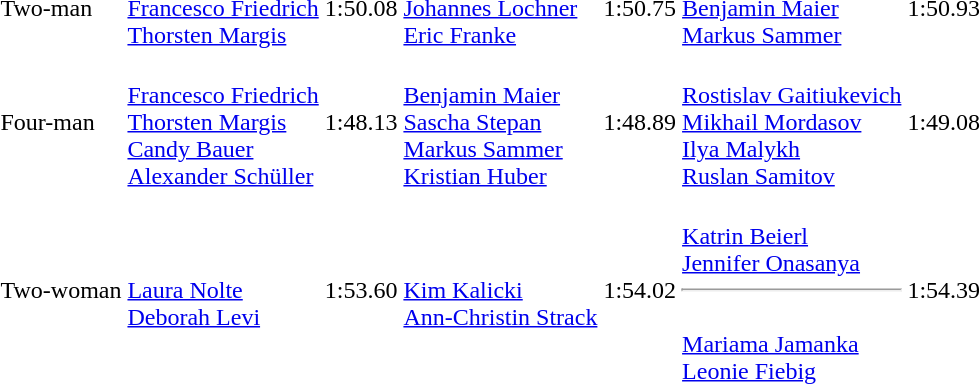<table>
<tr>
<td>Two-man</td>
<td><br><a href='#'>Francesco Friedrich</a><br><a href='#'>Thorsten Margis</a></td>
<td>1:50.08</td>
<td><br><a href='#'>Johannes Lochner</a><br><a href='#'>Eric Franke</a></td>
<td>1:50.75</td>
<td><br><a href='#'>Benjamin Maier</a><br><a href='#'>Markus Sammer</a></td>
<td>1:50.93</td>
</tr>
<tr>
<td>Four-man</td>
<td><br><a href='#'>Francesco Friedrich</a><br><a href='#'>Thorsten Margis</a><br><a href='#'>Candy Bauer</a><br><a href='#'>Alexander Schüller</a></td>
<td>1:48.13</td>
<td><br><a href='#'>Benjamin Maier</a><br><a href='#'>Sascha Stepan</a><br><a href='#'>Markus Sammer</a><br><a href='#'>Kristian Huber</a></td>
<td>1:48.89</td>
<td><br><a href='#'>Rostislav Gaitiukevich</a><br><a href='#'>Mikhail Mordasov</a><br><a href='#'>Ilya Malykh</a><br><a href='#'>Ruslan Samitov</a></td>
<td>1:49.08</td>
</tr>
<tr>
<td>Two-woman</td>
<td><br><a href='#'>Laura Nolte</a><br><a href='#'>Deborah Levi</a></td>
<td>1:53.60</td>
<td><br><a href='#'>Kim Kalicki</a><br><a href='#'>Ann-Christin Strack</a></td>
<td>1:54.02</td>
<td><br><a href='#'>Katrin Beierl</a><br><a href='#'>Jennifer Onasanya</a><hr><br><a href='#'>Mariama Jamanka</a><br><a href='#'>Leonie Fiebig</a></td>
<td>1:54.39</td>
</tr>
</table>
